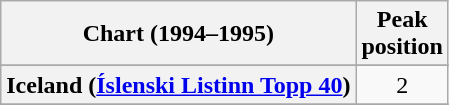<table class="wikitable sortable plainrowheaders" style="text-align:center">
<tr>
<th>Chart (1994–1995)</th>
<th>Peak<br>position</th>
</tr>
<tr>
</tr>
<tr>
</tr>
<tr>
<th scope="row">Iceland (<a href='#'>Íslenski Listinn Topp 40</a>)</th>
<td>2</td>
</tr>
<tr>
</tr>
<tr>
</tr>
<tr>
</tr>
<tr>
</tr>
<tr>
</tr>
<tr>
</tr>
<tr>
</tr>
<tr>
</tr>
</table>
